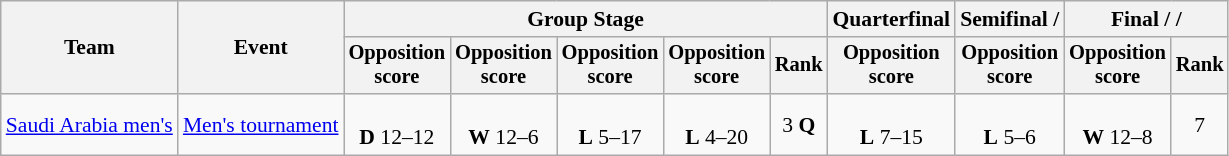<table class=wikitable style=font-size:90%;text-align:center>
<tr>
<th rowspan=2>Team</th>
<th rowspan=2>Event</th>
<th colspan=5>Group Stage</th>
<th>Quarterfinal</th>
<th>Semifinal / </th>
<th colspan=2>Final /  / </th>
</tr>
<tr style="font-size:95%">
<th>Opposition<br> score</th>
<th>Opposition<br> score</th>
<th>Opposition<br> score</th>
<th>Opposition<br> score</th>
<th>Rank</th>
<th>Opposition<br> score</th>
<th>Opposition<br> score</th>
<th>Opposition<br> score</th>
<th>Rank</th>
</tr>
<tr>
<td align=left><a href='#'>Saudi Arabia men's</a></td>
<td align=left><a href='#'>Men's tournament</a></td>
<td><br><strong>D</strong> 12–12</td>
<td><br><strong>W</strong> 12–6</td>
<td><br><strong>L</strong> 5–17</td>
<td><br><strong>L</strong> 4–20</td>
<td>3 <strong>Q</strong></td>
<td><br><strong>L</strong> 7–15</td>
<td><br><strong>L</strong> 5–6</td>
<td><br><strong>W</strong> 12–8</td>
<td>7</td>
</tr>
</table>
